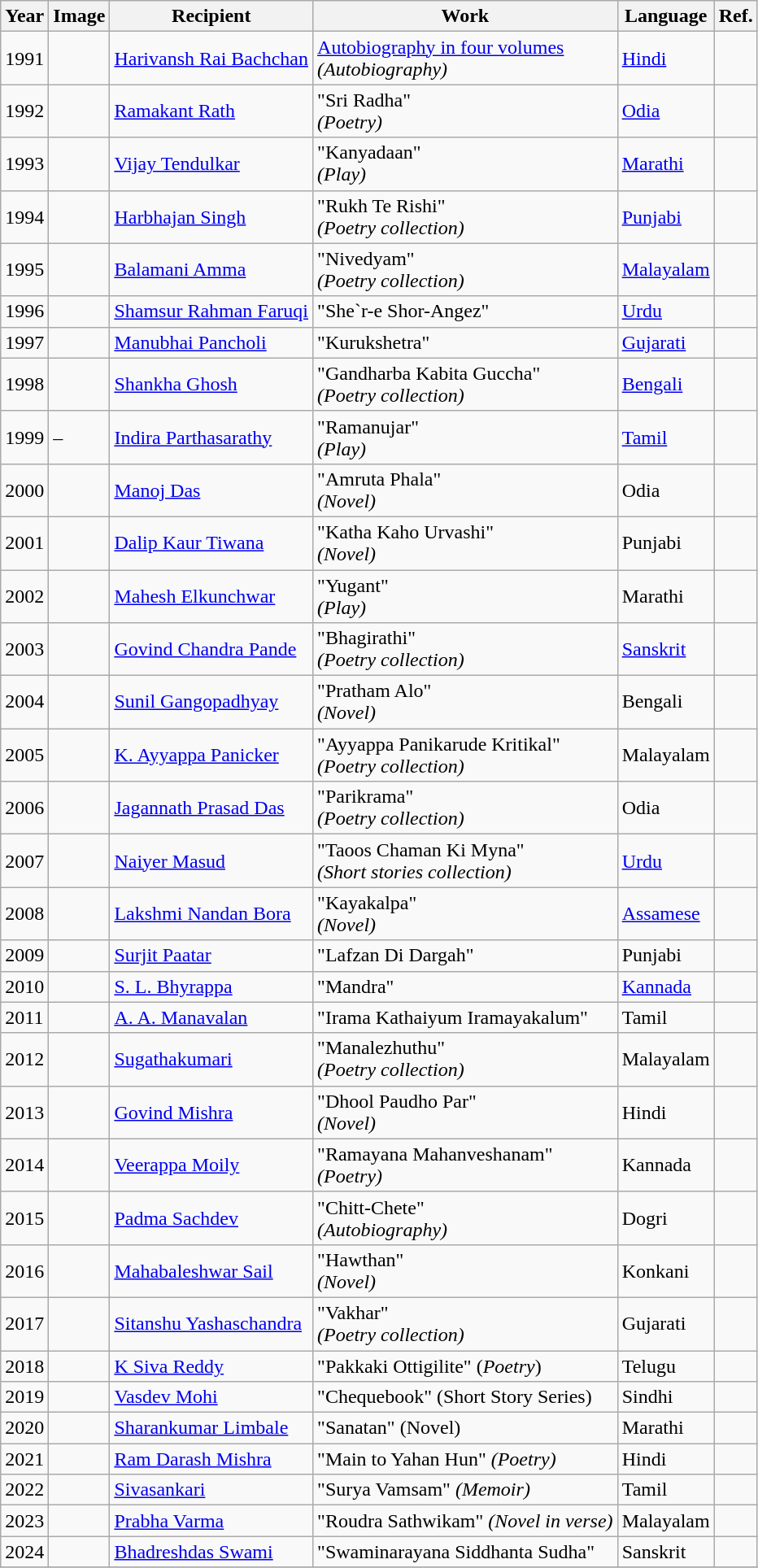<table class="wikitable sortable">
<tr>
<th>Year</th>
<th>Image</th>
<th>Recipient</th>
<th>Work</th>
<th>Language</th>
<th>Ref.</th>
</tr>
<tr>
<td>1991</td>
<td></td>
<td><a href='#'>Harivansh Rai Bachchan</a></td>
<td><a href='#'>Autobiography in four volumes</a> <br> <em>(Autobiography)</em></td>
<td><a href='#'>Hindi</a></td>
<td></td>
</tr>
<tr>
<td>1992</td>
<td></td>
<td><a href='#'>Ramakant Rath</a></td>
<td>"Sri Radha" <br> <em>(Poetry)</em></td>
<td><a href='#'>Odia</a></td>
<td></td>
</tr>
<tr>
<td>1993</td>
<td></td>
<td><a href='#'>Vijay Tendulkar</a></td>
<td>"Kanyadaan" <br> <em>(Play)</em></td>
<td><a href='#'>Marathi</a></td>
<td></td>
</tr>
<tr>
<td>1994</td>
<td></td>
<td><a href='#'>Harbhajan Singh</a></td>
<td>"Rukh Te Rishi" <br> <em>(Poetry collection)</em></td>
<td><a href='#'>Punjabi</a></td>
<td></td>
</tr>
<tr>
<td>1995</td>
<td></td>
<td><a href='#'>Balamani Amma</a></td>
<td>"Nivedyam" <br> <em>(Poetry collection)</em></td>
<td><a href='#'>Malayalam</a></td>
<td></td>
</tr>
<tr>
<td>1996</td>
<td></td>
<td><a href='#'>Shamsur Rahman Faruqi</a></td>
<td>"She`r-e Shor-Angez"</td>
<td><a href='#'>Urdu</a></td>
<td></td>
</tr>
<tr>
<td>1997</td>
<td></td>
<td><a href='#'>Manubhai Pancholi</a></td>
<td>"Kurukshetra"</td>
<td><a href='#'>Gujarati</a></td>
<td></td>
</tr>
<tr>
<td>1998</td>
<td></td>
<td><a href='#'>Shankha Ghosh</a></td>
<td>"Gandharba Kabita Guccha" <br> <em>(Poetry collection)</em></td>
<td><a href='#'>Bengali</a></td>
<td></td>
</tr>
<tr>
<td>1999</td>
<td>– </td>
<td><a href='#'>Indira Parthasarathy</a></td>
<td>"Ramanujar" <br> <em>(Play)</em></td>
<td><a href='#'>Tamil</a></td>
<td></td>
</tr>
<tr>
<td>2000</td>
<td></td>
<td><a href='#'>Manoj Das</a></td>
<td>"Amruta Phala" <br> <em>(Novel)</em></td>
<td>Odia</td>
<td></td>
</tr>
<tr>
<td>2001</td>
<td></td>
<td><a href='#'>Dalip Kaur Tiwana</a></td>
<td>"Katha Kaho Urvashi" <br> <em>(Novel)</em></td>
<td>Punjabi</td>
<td></td>
</tr>
<tr>
<td>2002</td>
<td></td>
<td><a href='#'>Mahesh Elkunchwar</a></td>
<td>"Yugant" <br> <em>(Play)</em></td>
<td>Marathi</td>
<td></td>
</tr>
<tr>
<td>2003</td>
<td></td>
<td><a href='#'>Govind Chandra Pande</a></td>
<td>"Bhagirathi" <br> <em>(Poetry collection)</em></td>
<td><a href='#'>Sanskrit</a></td>
<td></td>
</tr>
<tr>
<td>2004</td>
<td></td>
<td><a href='#'>Sunil Gangopadhyay</a></td>
<td>"Pratham Alo" <br> <em>(Novel)</em></td>
<td>Bengali</td>
<td></td>
</tr>
<tr>
<td>2005</td>
<td></td>
<td><a href='#'>K. Ayyappa Panicker</a></td>
<td>"Ayyappa Panikarude Kritikal" <br> <em>(Poetry collection)</em></td>
<td>Malayalam</td>
<td></td>
</tr>
<tr>
<td>2006</td>
<td></td>
<td><a href='#'>Jagannath Prasad Das</a></td>
<td>"Parikrama" <br> <em>(Poetry collection)</em></td>
<td>Odia</td>
<td></td>
</tr>
<tr>
<td>2007</td>
<td></td>
<td><a href='#'>Naiyer Masud</a></td>
<td>"Taoos Chaman Ki Myna" <br> <em>(Short stories collection)</em></td>
<td><a href='#'>Urdu</a></td>
<td></td>
</tr>
<tr>
<td>2008</td>
<td></td>
<td><a href='#'>Lakshmi Nandan Bora</a></td>
<td>"Kayakalpa" <br> <em>(Novel)</em></td>
<td><a href='#'>Assamese</a></td>
</tr>
<tr>
<td>2009</td>
<td></td>
<td><a href='#'>Surjit Paatar</a></td>
<td>"Lafzan Di Dargah"</td>
<td>Punjabi</td>
<td></td>
</tr>
<tr>
<td>2010</td>
<td></td>
<td><a href='#'>S. L. Bhyrappa</a></td>
<td>"Mandra"</td>
<td><a href='#'>Kannada</a></td>
<td></td>
</tr>
<tr>
<td>2011</td>
<td></td>
<td><a href='#'>A. A. Manavalan</a></td>
<td>"Irama Kathaiyum Iramayakalum"</td>
<td>Tamil</td>
<td></td>
</tr>
<tr>
<td>2012</td>
<td></td>
<td><a href='#'>Sugathakumari</a></td>
<td>"Manalezhuthu" <br> <em>(Poetry collection)</em></td>
<td>Malayalam</td>
<td></td>
</tr>
<tr>
<td>2013</td>
<td></td>
<td><a href='#'>Govind Mishra</a></td>
<td>"Dhool Paudho Par" <br> <em>(Novel)</em></td>
<td>Hindi</td>
<td></td>
</tr>
<tr>
<td>2014</td>
<td></td>
<td><a href='#'>Veerappa Moily</a></td>
<td>"Ramayana Mahanveshanam" <br> <em>(Poetry)</em></td>
<td>Kannada</td>
<td></td>
</tr>
<tr>
<td>2015</td>
<td></td>
<td><a href='#'>Padma Sachdev</a></td>
<td>"Chitt-Chete" <br> <em>(Autobiography)</em></td>
<td>Dogri</td>
<td></td>
</tr>
<tr>
<td>2016</td>
<td></td>
<td><a href='#'>Mahabaleshwar Sail</a></td>
<td>"Hawthan" <br> <em>(Novel)</em></td>
<td>Konkani</td>
<td></td>
</tr>
<tr>
<td>2017</td>
<td></td>
<td><a href='#'>Sitanshu Yashaschandra</a></td>
<td>"Vakhar" <br> <em>(Poetry collection)</em></td>
<td>Gujarati</td>
<td></td>
</tr>
<tr>
<td>2018</td>
<td></td>
<td><a href='#'>K Siva Reddy</a></td>
<td>"Pakkaki Ottigilite" (<em>Poetry</em>)<br></td>
<td>Telugu</td>
<td></td>
</tr>
<tr>
<td>2019</td>
<td></td>
<td><a href='#'>Vasdev Mohi</a></td>
<td>"Chequebook" (Short Story Series)</td>
<td>Sindhi</td>
<td></td>
</tr>
<tr>
<td>2020</td>
<td></td>
<td><a href='#'>Sharankumar Limbale</a></td>
<td>"Sanatan" (Novel)</td>
<td>Marathi</td>
<td></td>
</tr>
<tr>
<td>2021</td>
<td></td>
<td><a href='#'>Ram Darash Mishra</a></td>
<td>"Main to Yahan Hun" <em>(Poetry)</em></td>
<td>Hindi</td>
<td></td>
</tr>
<tr>
<td>2022</td>
<td></td>
<td><a href='#'>Sivasankari</a></td>
<td>"Surya Vamsam" <em>(Memoir)</em></td>
<td>Tamil</td>
<td></td>
</tr>
<tr>
<td>2023</td>
<td></td>
<td><a href='#'>Prabha Varma</a></td>
<td>"Roudra Sathwikam" <em>(Novel in verse)</em></td>
<td>Malayalam</td>
<td></td>
</tr>
<tr>
<td>2024</td>
<td></td>
<td><a href='#'>Bhadreshdas Swami</a></td>
<td>"Swaminarayana Siddhanta Sudha"</td>
<td>Sanskrit</td>
<td></td>
</tr>
<tr>
</tr>
</table>
